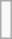<table class="wikitable">
<tr>
<td><br></td>
</tr>
</table>
